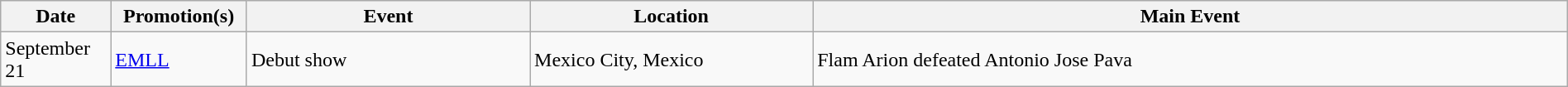<table class="wikitable" style="width:100%;">
<tr>
<th width=5%>Date</th>
<th width=5%>Promotion(s)</th>
<th style="width:15%;">Event</th>
<th style="width:15%;">Location</th>
<th style="width:40%;">Main Event</th>
</tr>
<tr>
<td>September 21</td>
<td><a href='#'>EMLL</a></td>
<td>Debut show</td>
<td>Mexico City, Mexico</td>
<td>Flam Arion defeated Antonio Jose Pava</td>
</tr>
</table>
